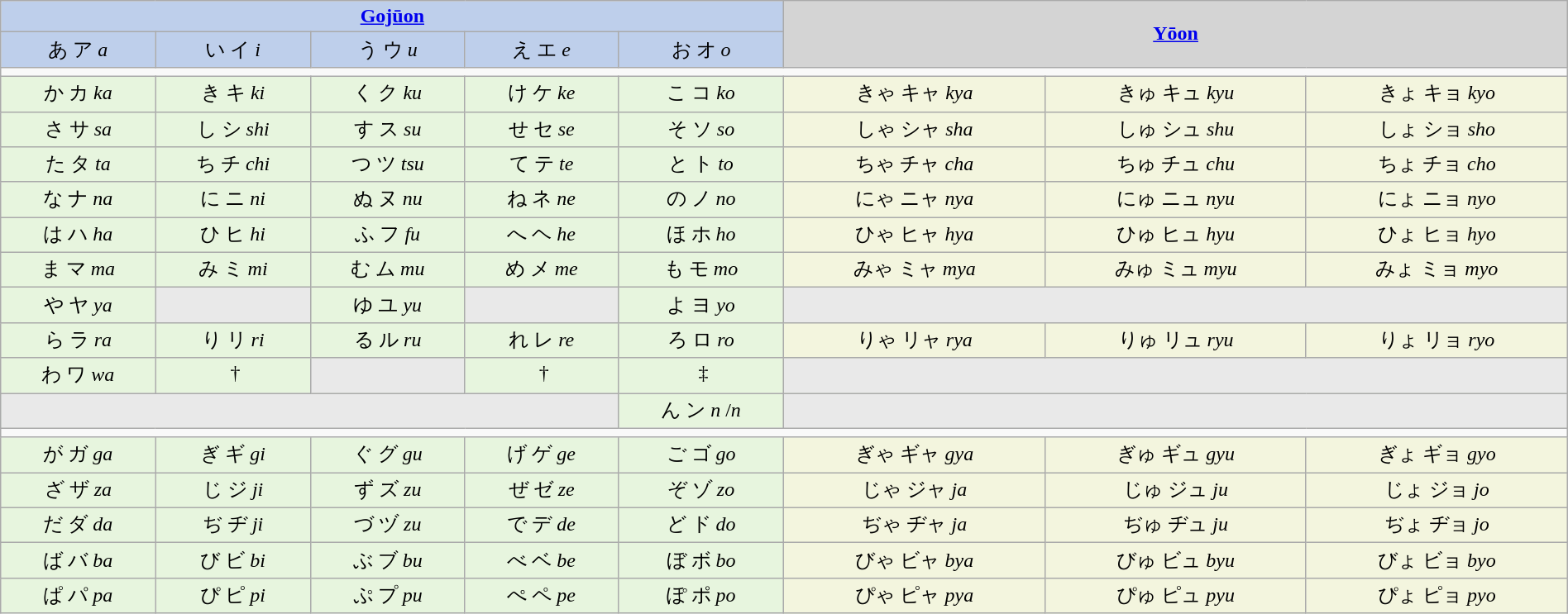<table border="0" cellspacing="2px" cellpadding="2px" style="width:100%;" class="wikitable" lang="ja">
<tr>
<th colspan="5"  style="background:#becfeb; text-align:center; vertical-align:top; width:50%;"><a href='#'>Gojūon</a></th>
<th colspan="3" rowspan="2"  style="text-align:center; background:#d4d4d4; width:50%;"><a href='#'>Yōon</a></th>
</tr>
<tr style="vertical-align:top; background:#becfeb; text-align:center;">
<td>あ ア <em>a</em></td>
<td>い イ <em>i</em></td>
<td>う ウ <em>u</em></td>
<td>え エ <em>e</em></td>
<td>お オ <em>o</em></td>
</tr>
<tr>
<td colspan="8"></td>
</tr>
<tr style="vertical-align:top; background:#e7f5de; text-align:center;">
<td>か カ <em>ka</em></td>
<td>き キ <em>ki</em></td>
<td>く ク <em>ku</em></td>
<td>け ケ <em>ke</em></td>
<td>こ コ <em>ko</em></td>
<td style="background:#f3f5de;">きゃ キャ <em>kya</em></td>
<td style="background:#f3f5de;">きゅ キュ <em>kyu</em></td>
<td style="background:#f3f5de;">きょ キョ <em>kyo</em></td>
</tr>
<tr style="vertical-align:top; background:#e7f5de; text-align:center;">
<td>さ サ <em>sa</em></td>
<td>し シ <em>shi</em></td>
<td>す ス <em>su</em></td>
<td>せ セ <em>se</em></td>
<td>そ ソ <em>so</em></td>
<td style="background:#f3f5de;">しゃ シャ <em>sha</em></td>
<td style="background:#f3f5de;">しゅ シュ <em>shu</em></td>
<td style="background:#f3f5de;">しょ ショ <em>sho</em></td>
</tr>
<tr style="vertical-align:top; background:#e7f5de; text-align:center;">
<td>た タ <em>ta</em></td>
<td>ち チ <em>chi</em></td>
<td>つ ツ <em>tsu</em></td>
<td>て テ <em>te</em></td>
<td>と ト <em>to</em></td>
<td style="background:#f3f5de;">ちゃ チャ <em>cha</em></td>
<td style="background:#f3f5de;">ちゅ チュ <em>chu</em></td>
<td style="background:#f3f5de;">ちょ チョ <em>cho</em></td>
</tr>
<tr style="vertical-align:top; background:#e7f5de; text-align:center;">
<td>な ナ <em>na</em></td>
<td>に ニ <em>ni</em></td>
<td>ぬ ヌ <em>nu</em></td>
<td>ね ネ <em>ne</em></td>
<td>の ノ <em>no</em></td>
<td style="background:#f3f5de;">にゃ ニャ <em>nya</em></td>
<td style="background:#f3f5de;">にゅ ニュ <em>nyu</em></td>
<td style="background:#f3f5de;">にょ ニョ <em>nyo</em></td>
</tr>
<tr style="vertical-align:top; background:#e7f5de; text-align:center;">
<td>は ハ <em>ha</em></td>
<td>ひ ヒ <em>hi</em></td>
<td>ふ フ <em>fu</em></td>
<td>へ ヘ <em>he</em></td>
<td>ほ ホ <em>ho</em></td>
<td style="background:#f3f5de;">ひゃ ヒャ <em>hya</em></td>
<td style="background:#f3f5de;">ひゅ ヒュ <em>hyu</em></td>
<td style="background:#f3f5de;">ひょ ヒョ <em>hyo</em></td>
</tr>
<tr style="vertical-align:top; background:#e7f5de; text-align:center;">
<td>ま マ <em>ma</em></td>
<td>み ミ <em>mi</em></td>
<td>む ム <em>mu</em></td>
<td>め メ <em>me</em></td>
<td>も モ <em>mo</em></td>
<td style="background:#f3f5de;">みゃ ミャ <em>mya</em></td>
<td style="background:#f3f5de;">みゅ ミュ <em>myu</em></td>
<td style="background:#f3f5de;">みょ ミョ <em>myo</em></td>
</tr>
<tr style="vertical-align:top; background:#e7f5de; text-align:center;">
<td>や ヤ <em>ya</em></td>
<td style="background:#e9e9e9;"></td>
<td>ゆ ユ <em>yu</em></td>
<td style="background:#e9e9e9;"></td>
<td>よ ヨ <em>yo</em></td>
<td style="background:#e9e9e9;" colspan="3"></td>
</tr>
<tr style="vertical-align:top; background:#e7f5de; text-align:center;">
<td>ら ラ <em>ra</em></td>
<td>り リ <em>ri</em></td>
<td>る ル <em>ru</em></td>
<td>れ レ <em>re</em></td>
<td>ろ ロ <em>ro</em></td>
<td style="background:#f3f5de;">りゃ リャ <em>rya</em></td>
<td style="background:#f3f5de;">りゅ リュ <em>ryu</em></td>
<td style="background:#f3f5de;">りょ リョ <em>ryo</em></td>
</tr>
<tr style="vertical-align:top; background:#e7f5de; text-align:center;">
<td>わ ワ <em>wa</em></td>
<td> †</td>
<td style="background:#e9e9e9;"></td>
<td> †</td>
<td> ‡</td>
<td style="background:#e9e9e9;" colspan="3"></td>
</tr>
<tr style="vertical-align:top; background:#e7f5de; text-align:center;">
<td style="background:#e9e9e9;" colspan="4"></td>
<td>ん ン <em>n</em> /<em>n</em></td>
<td style="background:#e9e9e9;" colspan="3"></td>
</tr>
<tr>
<td colspan="8"></td>
</tr>
<tr style="vertical-align:top; background:#e7f5de; text-align:center;">
<td>が ガ <em>ga</em></td>
<td>ぎ ギ <em>gi</em></td>
<td>ぐ グ <em>gu</em></td>
<td>げ ゲ <em>ge</em></td>
<td>ご ゴ <em>go</em></td>
<td style="background:#f3f5de;">ぎゃ ギャ <em>gya</em></td>
<td style="background:#f3f5de;">ぎゅ ギュ <em>gyu</em></td>
<td style="background:#f3f5de;">ぎょ ギョ <em>gyo</em></td>
</tr>
<tr style="vertical-align:top; background:#e7f5de; text-align:center;">
<td>ざ ザ <em>za</em></td>
<td>じ ジ <em>ji</em></td>
<td>ず ズ <em>zu</em></td>
<td>ぜ ゼ <em>ze</em></td>
<td>ぞ ゾ <em>zo</em></td>
<td style="background:#f3f5de;">じゃ ジャ <em>ja</em></td>
<td style="background:#f3f5de;">じゅ ジュ <em>ju</em></td>
<td style="background:#f3f5de;">じょ ジョ <em>jo</em></td>
</tr>
<tr style="vertical-align:top; background:#e7f5de; text-align:center;">
<td>だ ダ <em>da</em></td>
<td>ぢ ヂ <em>ji</em></td>
<td>づ ヅ <em>zu</em></td>
<td>で デ <em>de</em></td>
<td>ど ド <em>do</em></td>
<td style="background:#f3f5de;">ぢゃ ヂャ <em>ja</em></td>
<td style="background:#f3f5de;">ぢゅ ヂュ <em>ju</em></td>
<td style="background:#f3f5de;">ぢょ ヂョ <em>jo</em></td>
</tr>
<tr style="vertical-align:top; background:#e7f5de; text-align:center;">
<td>ば バ <em>ba</em></td>
<td>び ビ <em>bi</em></td>
<td>ぶ ブ <em>bu</em></td>
<td>べ ベ <em>be</em></td>
<td>ぼ ボ <em>bo</em></td>
<td style="background:#f3f5de;">びゃ ビャ <em>bya</em></td>
<td style="background:#f3f5de;">びゅ ビュ <em>byu</em></td>
<td style="background:#f3f5de;">びょ ビョ <em>byo</em></td>
</tr>
<tr style="vertical-align:top; background:#e7f5de; text-align:center;">
<td>ぱ パ <em>pa</em></td>
<td>ぴ ピ <em>pi</em></td>
<td>ぷ プ <em>pu</em></td>
<td>ぺ ペ <em>pe</em></td>
<td>ぽ ポ <em>po</em></td>
<td style="background:#f3f5de;">ぴゃ ピャ <em>pya</em></td>
<td style="background:#f3f5de;">ぴゅ ピュ <em>pyu</em></td>
<td style="background:#f3f5de;">ぴょ ピョ <em>pyo</em></td>
</tr>
</table>
